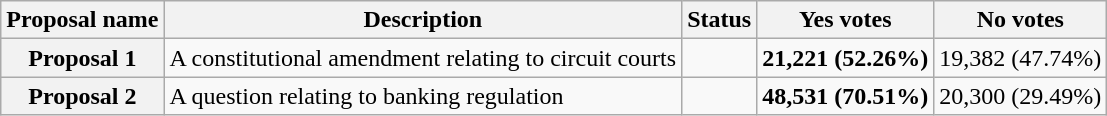<table class="wikitable sortable plainrowheaders">
<tr>
<th scope="col">Proposal name</th>
<th class="unsortable" scope="col">Description</th>
<th scope="col">Status</th>
<th scope="col">Yes votes</th>
<th scope="col">No votes</th>
</tr>
<tr>
<th scope="row">Proposal 1</th>
<td>A constitutional amendment relating to circuit courts</td>
<td></td>
<td><strong>21,221 (52.26%)</strong></td>
<td>19,382 (47.74%)</td>
</tr>
<tr>
<th scope="row">Proposal 2</th>
<td>A question relating to banking regulation</td>
<td></td>
<td><strong>48,531 (70.51%)</strong></td>
<td>20,300 (29.49%)</td>
</tr>
</table>
